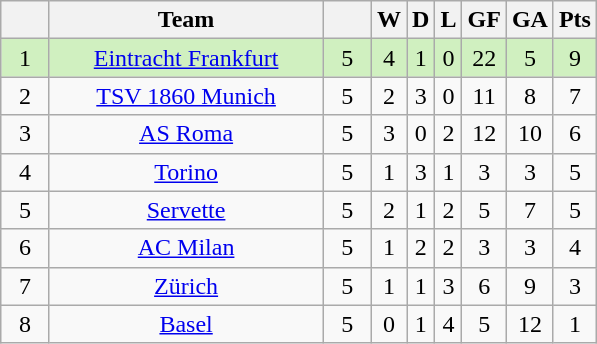<table class="wikitable" style="text-align: center;">
<tr>
<th width="25"></th>
<th width="175">Team</th>
<th width="25"></th>
<th>W</th>
<th>D</th>
<th>L</th>
<th>GF</th>
<th>GA</th>
<th>Pts</th>
</tr>
<tr style="background: #D0F0C0">
<td>1</td>
<td><a href='#'>Eintracht Frankfurt</a></td>
<td>5</td>
<td>4</td>
<td>1</td>
<td>0</td>
<td>22</td>
<td>5</td>
<td>9</td>
</tr>
<tr>
<td>2</td>
<td><a href='#'>TSV 1860 Munich</a></td>
<td>5</td>
<td>2</td>
<td>3</td>
<td>0</td>
<td>11</td>
<td>8</td>
<td>7</td>
</tr>
<tr>
<td>3</td>
<td><a href='#'>AS Roma</a></td>
<td>5</td>
<td>3</td>
<td>0</td>
<td>2</td>
<td>12</td>
<td>10</td>
<td>6</td>
</tr>
<tr>
<td>4</td>
<td><a href='#'>Torino</a></td>
<td>5</td>
<td>1</td>
<td>3</td>
<td>1</td>
<td>3</td>
<td>3</td>
<td>5</td>
</tr>
<tr>
<td>5</td>
<td><a href='#'>Servette</a></td>
<td>5</td>
<td>2</td>
<td>1</td>
<td>2</td>
<td>5</td>
<td>7</td>
<td>5</td>
</tr>
<tr>
<td>6</td>
<td><a href='#'>AC Milan</a></td>
<td>5</td>
<td>1</td>
<td>2</td>
<td>2</td>
<td>3</td>
<td>3</td>
<td>4</td>
</tr>
<tr>
<td>7</td>
<td><a href='#'>Zürich</a></td>
<td>5</td>
<td>1</td>
<td>1</td>
<td>3</td>
<td>6</td>
<td>9</td>
<td>3</td>
</tr>
<tr>
<td>8</td>
<td><a href='#'>Basel</a></td>
<td>5</td>
<td>0</td>
<td>1</td>
<td>4</td>
<td>5</td>
<td>12</td>
<td>1</td>
</tr>
</table>
